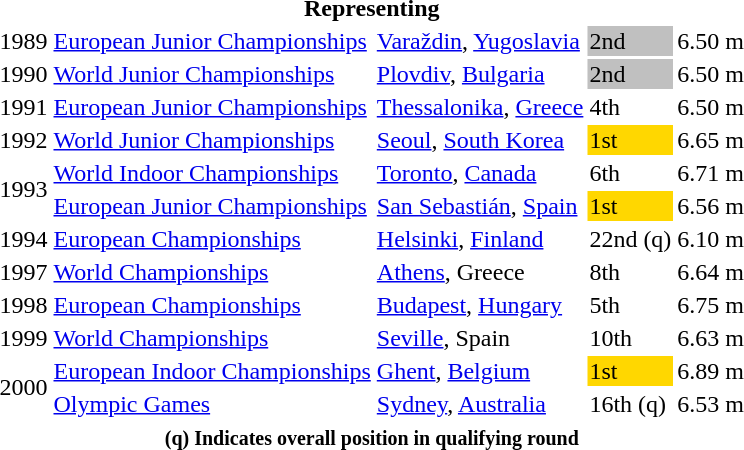<table>
<tr>
<th colspan=6>Representing </th>
</tr>
<tr>
<td>1989</td>
<td><a href='#'>European Junior Championships</a></td>
<td><a href='#'>Varaždin</a>, <a href='#'>Yugoslavia</a></td>
<td bgcolor=silver>2nd</td>
<td>6.50 m</td>
</tr>
<tr>
<td>1990</td>
<td><a href='#'>World Junior Championships</a></td>
<td><a href='#'>Plovdiv</a>, <a href='#'>Bulgaria</a></td>
<td bgcolor=silver>2nd</td>
<td>6.50 m</td>
</tr>
<tr>
<td>1991</td>
<td><a href='#'>European Junior Championships</a></td>
<td><a href='#'>Thessalonika</a>, <a href='#'>Greece</a></td>
<td>4th</td>
<td>6.50 m</td>
</tr>
<tr>
<td>1992</td>
<td><a href='#'>World Junior Championships</a></td>
<td><a href='#'>Seoul</a>, <a href='#'>South Korea</a></td>
<td bgcolor=gold>1st</td>
<td>6.65 m</td>
</tr>
<tr>
<td rowspan=2>1993</td>
<td><a href='#'>World Indoor Championships</a></td>
<td><a href='#'>Toronto</a>, <a href='#'>Canada</a></td>
<td>6th</td>
<td>6.71 m</td>
</tr>
<tr>
<td><a href='#'>European Junior Championships</a></td>
<td><a href='#'>San Sebastián</a>, <a href='#'>Spain</a></td>
<td bgcolor=gold>1st</td>
<td>6.56 m</td>
</tr>
<tr>
<td>1994</td>
<td><a href='#'>European Championships</a></td>
<td><a href='#'>Helsinki</a>, <a href='#'>Finland</a></td>
<td>22nd (q)</td>
<td>6.10 m</td>
</tr>
<tr>
<td>1997</td>
<td><a href='#'>World Championships</a></td>
<td><a href='#'>Athens</a>, Greece</td>
<td>8th</td>
<td>6.64 m</td>
</tr>
<tr>
<td>1998</td>
<td><a href='#'>European Championships</a></td>
<td><a href='#'>Budapest</a>, <a href='#'>Hungary</a></td>
<td>5th</td>
<td>6.75 m</td>
</tr>
<tr>
<td>1999</td>
<td><a href='#'>World Championships</a></td>
<td><a href='#'>Seville</a>, Spain</td>
<td>10th</td>
<td>6.63 m</td>
</tr>
<tr>
<td rowspan=2>2000</td>
<td><a href='#'>European Indoor Championships</a></td>
<td><a href='#'>Ghent</a>, <a href='#'>Belgium</a></td>
<td bgcolor=gold>1st</td>
<td>6.89 m</td>
</tr>
<tr>
<td><a href='#'>Olympic Games</a></td>
<td><a href='#'>Sydney</a>, <a href='#'>Australia</a></td>
<td>16th (q)</td>
<td>6.53 m</td>
</tr>
<tr>
<th colspan=6><small><strong> (q) Indicates overall position in qualifying round</strong></small></th>
</tr>
</table>
